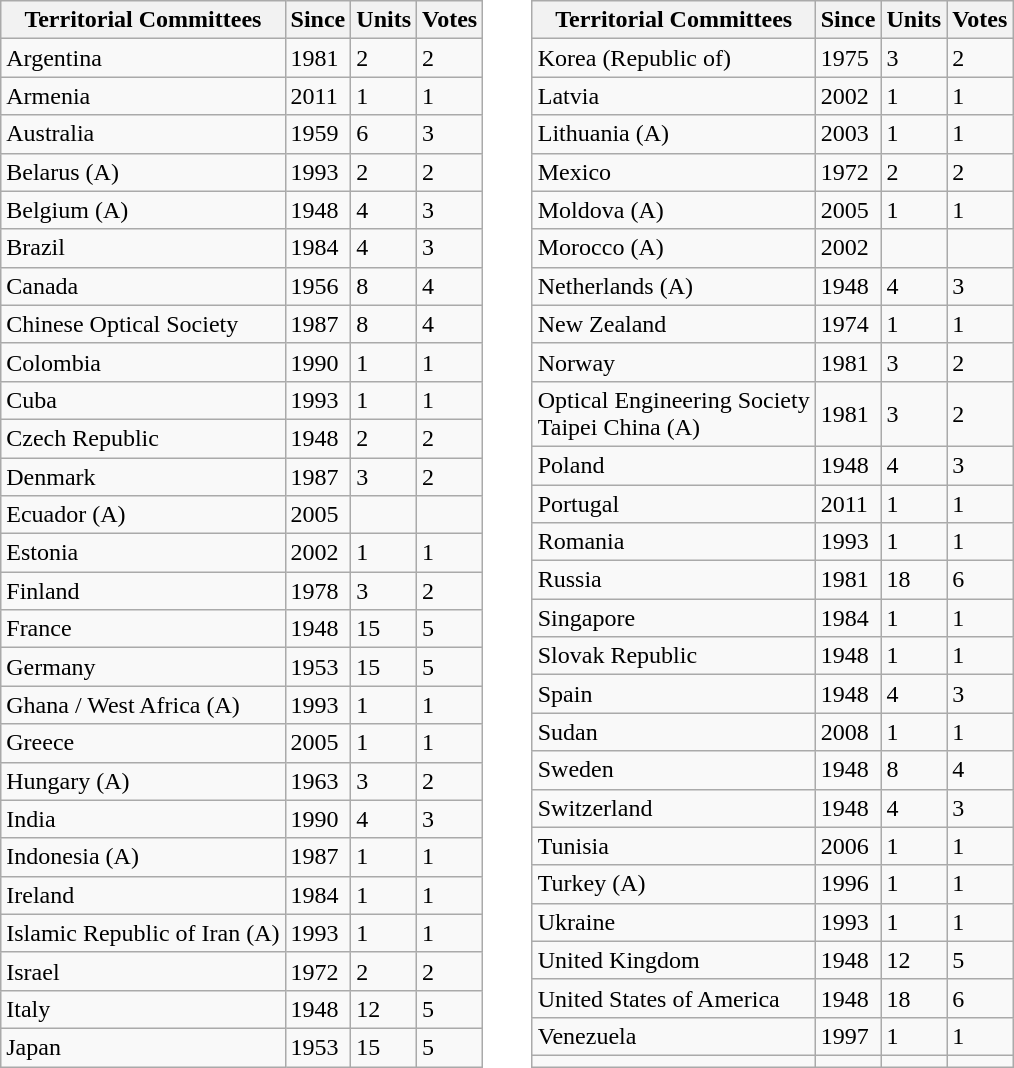<table border="0" cellpadding="0" cellspacing="16">
<tr>
<td><br><table class="wikitable">
<tr>
<th>Territorial Committees</th>
<th>Since</th>
<th>Units</th>
<th>Votes</th>
</tr>
<tr>
<td>Argentina</td>
<td>1981</td>
<td>2</td>
<td>2</td>
</tr>
<tr>
<td>Armenia</td>
<td>2011</td>
<td>1</td>
<td>1</td>
</tr>
<tr>
<td>Australia</td>
<td>1959</td>
<td>6</td>
<td>3</td>
</tr>
<tr>
<td>Belarus (A)</td>
<td>1993</td>
<td>2</td>
<td>2</td>
</tr>
<tr>
<td>Belgium (A)</td>
<td>1948</td>
<td>4</td>
<td>3</td>
</tr>
<tr>
<td>Brazil</td>
<td>1984</td>
<td>4</td>
<td>3</td>
</tr>
<tr>
<td>Canada</td>
<td>1956</td>
<td>8</td>
<td>4</td>
</tr>
<tr>
<td>Chinese Optical Society</td>
<td>1987</td>
<td>8</td>
<td>4</td>
</tr>
<tr>
<td>Colombia</td>
<td>1990</td>
<td>1</td>
<td>1</td>
</tr>
<tr>
<td>Cuba</td>
<td>1993</td>
<td>1</td>
<td>1</td>
</tr>
<tr>
<td>Czech Republic</td>
<td>1948</td>
<td>2</td>
<td>2</td>
</tr>
<tr>
<td>Denmark</td>
<td>1987</td>
<td>3</td>
<td>2</td>
</tr>
<tr>
<td>Ecuador (A)</td>
<td>2005</td>
<td></td>
<td></td>
</tr>
<tr>
<td>Estonia</td>
<td>2002</td>
<td>1</td>
<td>1</td>
</tr>
<tr>
<td>Finland</td>
<td>1978</td>
<td>3</td>
<td>2</td>
</tr>
<tr>
<td>France</td>
<td>1948</td>
<td>15</td>
<td>5</td>
</tr>
<tr>
<td>Germany</td>
<td>1953</td>
<td>15</td>
<td>5</td>
</tr>
<tr>
<td>Ghana / West Africa (A)</td>
<td>1993</td>
<td>1</td>
<td>1</td>
</tr>
<tr>
<td>Greece</td>
<td>2005</td>
<td>1</td>
<td>1</td>
</tr>
<tr>
<td>Hungary (A)</td>
<td>1963</td>
<td>3</td>
<td>2</td>
</tr>
<tr>
<td>India</td>
<td>1990</td>
<td>4</td>
<td>3</td>
</tr>
<tr>
<td>Indonesia (A)</td>
<td>1987</td>
<td>1</td>
<td>1</td>
</tr>
<tr>
<td>Ireland</td>
<td>1984</td>
<td>1</td>
<td>1</td>
</tr>
<tr>
<td>Islamic Republic of Iran (A)</td>
<td>1993</td>
<td>1</td>
<td>1</td>
</tr>
<tr>
<td>Israel</td>
<td>1972</td>
<td>2</td>
<td>2</td>
</tr>
<tr>
<td>Italy</td>
<td>1948</td>
<td>12</td>
<td>5</td>
</tr>
<tr>
<td>Japan</td>
<td>1953</td>
<td>15</td>
<td>5</td>
</tr>
</table>
</td>
<td><br><table class="wikitable">
<tr>
<th>Territorial Committees</th>
<th>Since</th>
<th>Units</th>
<th>Votes</th>
</tr>
<tr>
<td>Korea (Republic of)</td>
<td>1975</td>
<td>3</td>
<td>2</td>
</tr>
<tr>
<td>Latvia</td>
<td>2002</td>
<td>1</td>
<td>1</td>
</tr>
<tr>
<td>Lithuania (A)</td>
<td>2003</td>
<td>1</td>
<td>1</td>
</tr>
<tr>
<td>Mexico</td>
<td>1972</td>
<td>2</td>
<td>2</td>
</tr>
<tr>
<td>Moldova (A)</td>
<td>2005</td>
<td>1</td>
<td>1</td>
</tr>
<tr>
<td>Morocco (A)</td>
<td>2002</td>
<td></td>
<td></td>
</tr>
<tr>
<td>Netherlands (A)</td>
<td>1948</td>
<td>4</td>
<td>3</td>
</tr>
<tr>
<td>New Zealand</td>
<td>1974</td>
<td>1</td>
<td>1</td>
</tr>
<tr>
<td>Norway</td>
<td>1981</td>
<td>3</td>
<td>2</td>
</tr>
<tr>
<td>Optical Engineering Society <br> Taipei China (A)</td>
<td>1981</td>
<td>3</td>
<td>2</td>
</tr>
<tr>
<td>Poland</td>
<td>1948</td>
<td>4</td>
<td>3</td>
</tr>
<tr>
<td>Portugal</td>
<td>2011</td>
<td>1</td>
<td>1</td>
</tr>
<tr>
<td>Romania</td>
<td>1993</td>
<td>1</td>
<td>1</td>
</tr>
<tr>
<td>Russia</td>
<td>1981</td>
<td>18</td>
<td>6</td>
</tr>
<tr>
<td>Singapore</td>
<td>1984</td>
<td>1</td>
<td>1</td>
</tr>
<tr>
<td>Slovak Republic</td>
<td>1948</td>
<td>1</td>
<td>1</td>
</tr>
<tr>
<td>Spain</td>
<td>1948</td>
<td>4</td>
<td>3</td>
</tr>
<tr>
<td>Sudan</td>
<td>2008</td>
<td>1</td>
<td>1</td>
</tr>
<tr>
<td>Sweden</td>
<td>1948</td>
<td>8</td>
<td>4</td>
</tr>
<tr>
<td>Switzerland</td>
<td>1948</td>
<td>4</td>
<td>3</td>
</tr>
<tr>
<td>Tunisia</td>
<td>2006</td>
<td>1</td>
<td>1</td>
</tr>
<tr>
<td>Turkey (A)</td>
<td>1996</td>
<td>1</td>
<td>1</td>
</tr>
<tr>
<td>Ukraine</td>
<td>1993</td>
<td>1</td>
<td>1</td>
</tr>
<tr>
<td>United Kingdom</td>
<td>1948</td>
<td>12</td>
<td>5</td>
</tr>
<tr>
<td>United States of America</td>
<td>1948</td>
<td>18</td>
<td>6</td>
</tr>
<tr>
<td>Venezuela</td>
<td>1997</td>
<td>1</td>
<td>1</td>
</tr>
<tr>
<td></td>
<td></td>
<td></td>
<td></td>
</tr>
</table>
</td>
</tr>
</table>
